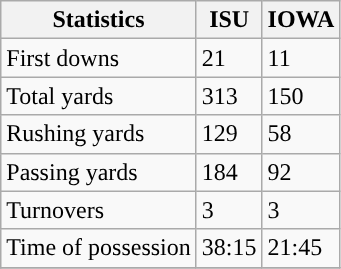<table class="wikitable">
<tr>
<th>Statistics</th>
<th>ISU</th>
<th>IOWA</th>
</tr>
<tr>
<td>First downs</td>
<td>21</td>
<td>11</td>
</tr>
<tr>
<td>Total yards</td>
<td>313</td>
<td>150</td>
</tr>
<tr>
<td>Rushing yards</td>
<td>129</td>
<td>58</td>
</tr>
<tr>
<td>Passing yards</td>
<td>184</td>
<td>92</td>
</tr>
<tr>
<td>Turnovers</td>
<td>3</td>
<td>3</td>
</tr>
<tr>
<td>Time of possession</td>
<td>38:15</td>
<td>21:45</td>
</tr>
<tr>
</tr>
</table>
